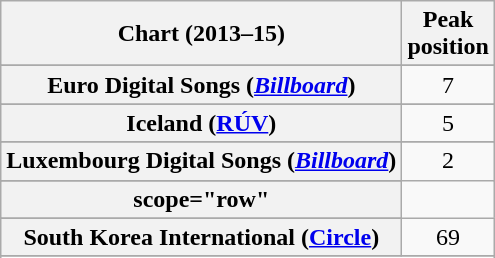<table class="wikitable plainrowheaders sortable" style="text-align:center">
<tr>
<th scope="col">Chart (2013–15)</th>
<th scope="col">Peak<br>position</th>
</tr>
<tr>
</tr>
<tr>
</tr>
<tr>
</tr>
<tr>
</tr>
<tr>
</tr>
<tr>
</tr>
<tr>
</tr>
<tr>
</tr>
<tr>
<th scope="row">Euro Digital Songs (<em><a href='#'>Billboard</a></em>)</th>
<td>7</td>
</tr>
<tr>
</tr>
<tr>
</tr>
<tr>
</tr>
<tr>
</tr>
<tr>
</tr>
<tr>
<th scope="row">Iceland (<a href='#'>RÚV</a>)</th>
<td>5</td>
</tr>
<tr>
</tr>
<tr>
<th scope="row">Luxembourg Digital Songs (<em><a href='#'>Billboard</a></em>)</th>
<td>2</td>
</tr>
<tr>
</tr>
<tr>
</tr>
<tr>
</tr>
<tr>
</tr>
<tr>
</tr>
<tr>
<th>scope="row"</th>
</tr>
<tr>
</tr>
<tr>
</tr>
<tr>
</tr>
<tr>
<th scope="row">South Korea International (<a href='#'>Circle</a>)</th>
<td>69</td>
</tr>
<tr>
</tr>
<tr>
</tr>
<tr>
</tr>
<tr>
</tr>
<tr>
</tr>
<tr>
</tr>
<tr>
</tr>
<tr>
</tr>
</table>
